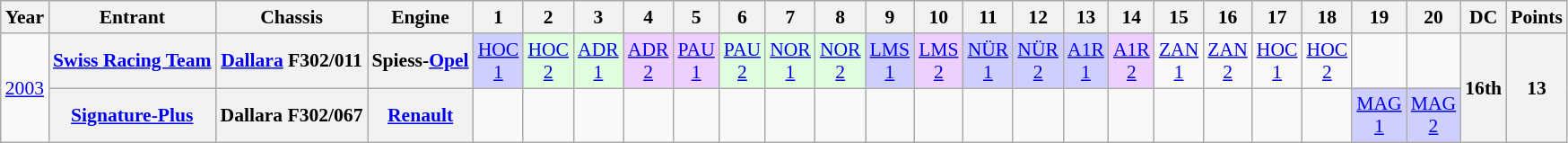<table class="wikitable" style="text-align:center; font-size:90%">
<tr>
<th>Year</th>
<th>Entrant</th>
<th>Chassis</th>
<th>Engine</th>
<th>1</th>
<th>2</th>
<th>3</th>
<th>4</th>
<th>5</th>
<th>6</th>
<th>7</th>
<th>8</th>
<th>9</th>
<th>10</th>
<th>11</th>
<th>12</th>
<th>13</th>
<th>14</th>
<th>15</th>
<th>16</th>
<th>17</th>
<th>18</th>
<th>19</th>
<th>20</th>
<th>DC</th>
<th>Points</th>
</tr>
<tr>
<td rowspan=2><a href='#'>2003</a></td>
<th><a href='#'>Swiss Racing Team</a></th>
<th><a href='#'>Dallara</a> F302/011</th>
<th>Spiess-<a href='#'>Opel</a></th>
<td style="background:#CFCFFF;"><a href='#'>HOC<br>1</a><br></td>
<td style="background:#DFFFDF;"><a href='#'>HOC<br>2</a><br></td>
<td style="background:#DFFFDF;"><a href='#'>ADR<br>1</a><br></td>
<td style="background:#EFCFFF;"><a href='#'>ADR<br>2</a><br></td>
<td style="background:#EFCFFF;"><a href='#'>PAU<br>1</a><br></td>
<td style="background:#DFFFDF;"><a href='#'>PAU<br>2</a><br></td>
<td style="background:#DFFFDF;"><a href='#'>NOR<br>1</a><br></td>
<td style="background:#DFFFDF;"><a href='#'>NOR<br>2</a><br></td>
<td style="background:#CFCFFF;"><a href='#'>LMS<br>1</a><br></td>
<td style="background:#EFCFFF;"><a href='#'>LMS<br>2</a><br></td>
<td style="background:#CFCFFF;"><a href='#'>NÜR<br>1</a><br></td>
<td style="background:#CFCFFF;"><a href='#'>NÜR<br>2</a><br></td>
<td style="background:#CFCFFF;"><a href='#'>A1R<br>1</a><br></td>
<td style="background:#EFCFFF;"><a href='#'>A1R<br>2</a><br></td>
<td><a href='#'>ZAN<br>1</a></td>
<td><a href='#'>ZAN<br>2</a></td>
<td><a href='#'>HOC<br>1</a></td>
<td><a href='#'>HOC<br>2</a></td>
<td></td>
<td></td>
<th rowspan=2>16th</th>
<th rowspan=2>13</th>
</tr>
<tr>
<th><a href='#'>Signature-Plus</a></th>
<th>Dallara F302/067</th>
<th><a href='#'>Renault</a></th>
<td></td>
<td></td>
<td></td>
<td></td>
<td></td>
<td></td>
<td></td>
<td></td>
<td></td>
<td></td>
<td></td>
<td></td>
<td></td>
<td></td>
<td></td>
<td></td>
<td></td>
<td></td>
<td style="background:#CFCFFF;"><a href='#'>MAG<br>1</a><br></td>
<td style="background:#CFCFFF;"><a href='#'>MAG<br>2</a><br></td>
</tr>
</table>
